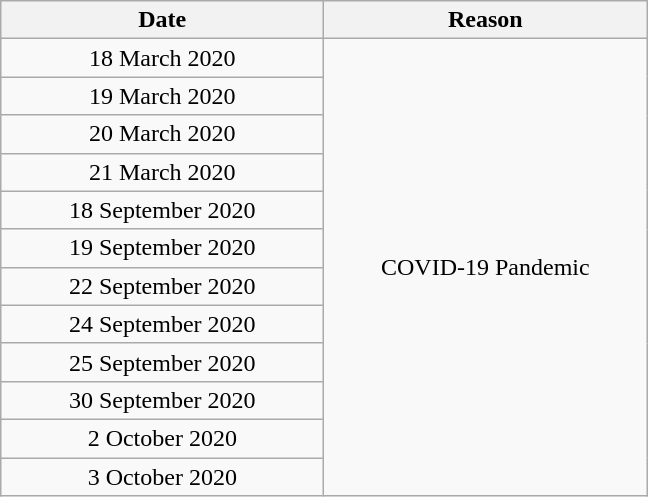<table class="wikitable" style="text-align:center;">
<tr>
<th scope="col" style="width:13em;">Date</th>
<th scope="col" style="width:13em;">Reason</th>
</tr>
<tr>
<td>18 March 2020</td>
<td rowspan="12">COVID-19 Pandemic</td>
</tr>
<tr>
<td>19 March 2020</td>
</tr>
<tr>
<td>20 March 2020</td>
</tr>
<tr>
<td>21 March 2020</td>
</tr>
<tr>
<td>18 September 2020</td>
</tr>
<tr>
<td>19 September 2020</td>
</tr>
<tr>
<td>22 September 2020</td>
</tr>
<tr>
<td>24 September 2020</td>
</tr>
<tr>
<td>25 September 2020</td>
</tr>
<tr>
<td>30 September 2020</td>
</tr>
<tr>
<td>2 October 2020</td>
</tr>
<tr>
<td>3 October 2020</td>
</tr>
</table>
